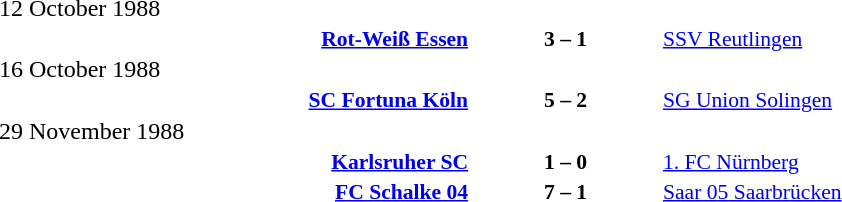<table width=100% cellspacing=1>
<tr>
<th width=25%></th>
<th width=10%></th>
<th width=25%></th>
<th></th>
</tr>
<tr>
<td>12 October 1988</td>
</tr>
<tr style=font-size:90%>
<td align=right><strong><a href='#'>Rot-Weiß Essen</a></strong></td>
<td align=center><strong>3 – 1</strong></td>
<td><a href='#'>SSV Reutlingen</a></td>
</tr>
<tr>
<td>16 October 1988</td>
</tr>
<tr style=font-size:90%>
<td align=right><strong><a href='#'>SC Fortuna Köln</a></strong></td>
<td align=center><strong>5 – 2</strong></td>
<td><a href='#'>SG Union Solingen</a></td>
</tr>
<tr>
<td>29 November 1988</td>
</tr>
<tr style=font-size:90%>
<td align=right><strong><a href='#'>Karlsruher SC</a></strong></td>
<td align=center><strong>1 – 0</strong></td>
<td><a href='#'>1. FC Nürnberg</a></td>
</tr>
<tr style=font-size:90%>
<td align=right><strong><a href='#'>FC Schalke 04</a></strong></td>
<td align=center><strong>7 – 1</strong></td>
<td><a href='#'>Saar 05 Saarbrücken</a></td>
</tr>
</table>
